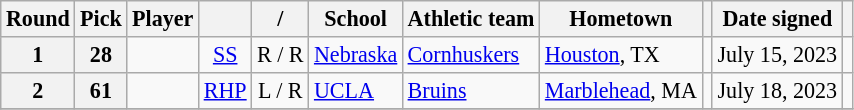<table class="wikitable sortable" margin: 5px; text-align: center; style="font-size: 92%">
<tr>
<th scope="col">Round</th>
<th scope="col">Pick</th>
<th scope="col">Player</th>
<th scope="col"></th>
<th scope="col"> / </th>
<th scope="col">School</th>
<th scope="col">Athletic team</th>
<th scope="col">Hometown</th>
<th scope="col"></th>
<th scope="col">Date signed</th>
<th scope="col" class="unsortable"></th>
</tr>
<tr>
<th align="center">1</th>
<th align="center">28</th>
<td align="left"></td>
<td align="center"><a href='#'>SS</a></td>
<td align="center">R / R</td>
<td><a href='#'>Nebraska</a></td>
<td><a href='#'>Cornhuskers</a></td>
<td><a href='#'>Houston</a>, TX</td>
<td align="center"></td>
<td>July 15, 2023</td>
<td align="center"></td>
</tr>
<tr>
<th align="center">2</th>
<th align="center">61</th>
<td align="left"></td>
<td align="center"><a href='#'>RHP</a></td>
<td align="center">L / R</td>
<td><a href='#'>UCLA</a></td>
<td><a href='#'>Bruins</a></td>
<td><a href='#'>Marblehead</a>, MA</td>
<td align="center"></td>
<td>July 18, 2023</td>
<td align="center"></td>
</tr>
<tr class="sortbottom">
</tr>
</table>
